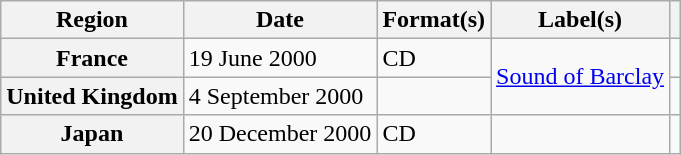<table class="wikitable plainrowheaders">
<tr>
<th scope="col">Region</th>
<th scope="col">Date</th>
<th scope="col">Format(s)</th>
<th scope="col">Label(s)</th>
<th scope="col"></th>
</tr>
<tr>
<th scope="row">France</th>
<td>19 June 2000</td>
<td>CD</td>
<td rowspan="2"><a href='#'>Sound of Barclay</a></td>
<td></td>
</tr>
<tr>
<th scope="row">United Kingdom</th>
<td>4 September 2000</td>
<td></td>
<td></td>
</tr>
<tr>
<th scope="row">Japan</th>
<td>20 December 2000</td>
<td>CD</td>
<td></td>
<td></td>
</tr>
</table>
